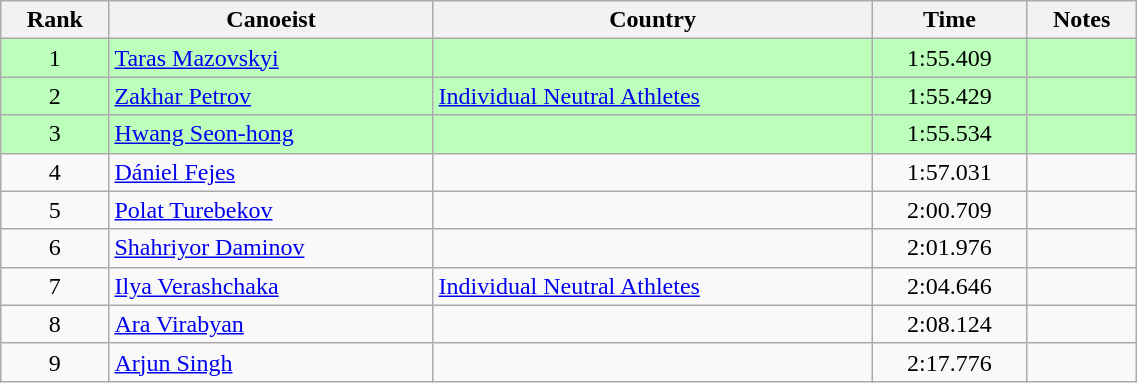<table class="wikitable" style="text-align:center;width: 60%">
<tr>
<th>Rank</th>
<th>Canoeist</th>
<th>Country</th>
<th>Time</th>
<th>Notes</th>
</tr>
<tr bgcolor=bbffbb>
<td>1</td>
<td align="left"><a href='#'>Taras Mazovskyi</a></td>
<td align="left"></td>
<td>1:55.409</td>
<td></td>
</tr>
<tr bgcolor=bbffbb>
<td>2</td>
<td align="left"><a href='#'>Zakhar Petrov</a></td>
<td align="left"><a href='#'>Individual Neutral Athletes</a></td>
<td>1:55.429</td>
<td></td>
</tr>
<tr bgcolor=bbffbb>
<td>3</td>
<td align="left"><a href='#'>Hwang Seon-hong</a></td>
<td align="left"></td>
<td>1:55.534</td>
<td></td>
</tr>
<tr>
<td>4</td>
<td align="left"><a href='#'>Dániel Fejes</a></td>
<td align="left"></td>
<td>1:57.031</td>
<td></td>
</tr>
<tr>
<td>5</td>
<td align="left"><a href='#'>Polat Turebekov</a></td>
<td align="left"></td>
<td>2:00.709</td>
<td></td>
</tr>
<tr>
<td>6</td>
<td align="left"><a href='#'>Shahriyor Daminov</a></td>
<td align="left"></td>
<td>2:01.976</td>
<td></td>
</tr>
<tr>
<td>7</td>
<td align="left"><a href='#'>Ilya Verashchaka</a></td>
<td align="left"><a href='#'>Individual Neutral Athletes</a></td>
<td>2:04.646</td>
<td></td>
</tr>
<tr>
<td>8</td>
<td align="left"><a href='#'>Ara Virabyan</a></td>
<td align="left"></td>
<td>2:08.124</td>
<td></td>
</tr>
<tr>
<td>9</td>
<td align="left"><a href='#'>Arjun Singh</a></td>
<td align="left"></td>
<td>2:17.776</td>
<td></td>
</tr>
</table>
